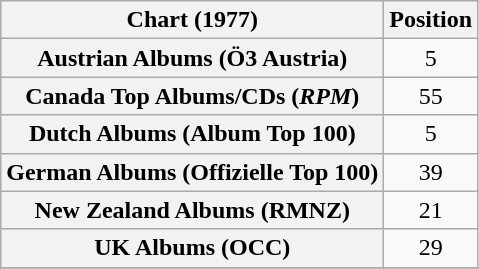<table class="wikitable sortable plainrowheaders" style="text-align:center">
<tr>
<th scope="col">Chart (1977)</th>
<th scope="col">Position</th>
</tr>
<tr>
<th scope="row">Austrian Albums (Ö3 Austria)</th>
<td>5</td>
</tr>
<tr>
<th scope="row">Canada Top Albums/CDs (<em>RPM</em>)</th>
<td>55</td>
</tr>
<tr>
<th scope="row">Dutch Albums (Album Top 100)</th>
<td>5</td>
</tr>
<tr>
<th scope="row">German Albums (Offizielle Top 100)</th>
<td>39</td>
</tr>
<tr>
<th scope="row">New Zealand Albums (RMNZ)</th>
<td>21</td>
</tr>
<tr>
<th scope="row">UK Albums (OCC)</th>
<td>29</td>
</tr>
<tr>
</tr>
</table>
